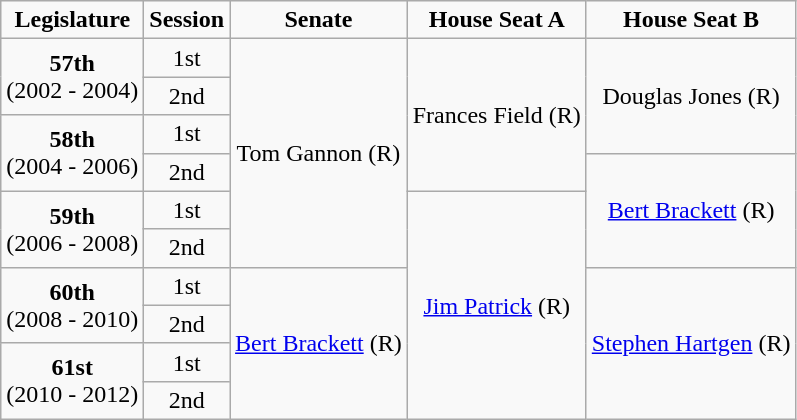<table class=wikitable style="text-align:center">
<tr>
<td><strong>Legislature</strong></td>
<td><strong>Session</strong></td>
<td><strong>Senate</strong></td>
<td><strong>House Seat A</strong></td>
<td><strong>House Seat B</strong></td>
</tr>
<tr>
<td rowspan="2" colspan="1" style="text-align: center;"><strong>57th</strong> <br> (2002 - 2004)</td>
<td>1st</td>
<td rowspan="6" colspan="1" style="text-align: center;" >Tom Gannon (R)</td>
<td rowspan="4" colspan="1" style="text-align: center;" >Frances Field (R)</td>
<td rowspan="3" colspan="1" style="text-align: center;" >Douglas Jones (R)</td>
</tr>
<tr>
<td>2nd</td>
</tr>
<tr>
<td rowspan="2" colspan="1" style="text-align: center;"><strong>58th</strong> <br> (2004 - 2006)</td>
<td>1st</td>
</tr>
<tr>
<td>2nd</td>
<td rowspan="3" colspan="1" style="text-align: center;" ><a href='#'>Bert Brackett</a> (R)</td>
</tr>
<tr>
<td rowspan="2" colspan="1" style="text-align: center;"><strong>59th</strong> <br> (2006 - 2008)</td>
<td>1st</td>
<td rowspan="6" colspan="1" style="text-align: center;" ><a href='#'>Jim Patrick</a> (R)</td>
</tr>
<tr>
<td>2nd</td>
</tr>
<tr>
<td rowspan="2" colspan="1" style="text-align: center;"><strong>60th</strong> <br> (2008 - 2010)</td>
<td>1st</td>
<td rowspan="4" colspan="1" style="text-align: center;" ><a href='#'>Bert Brackett</a> (R)</td>
<td rowspan="4" colspan="1" style="text-align: center;" ><a href='#'>Stephen Hartgen</a> (R)</td>
</tr>
<tr>
<td>2nd</td>
</tr>
<tr>
<td rowspan="2" colspan="1" style="text-align: center;"><strong>61st</strong> <br> (2010 - 2012)</td>
<td>1st</td>
</tr>
<tr>
<td>2nd</td>
</tr>
</table>
